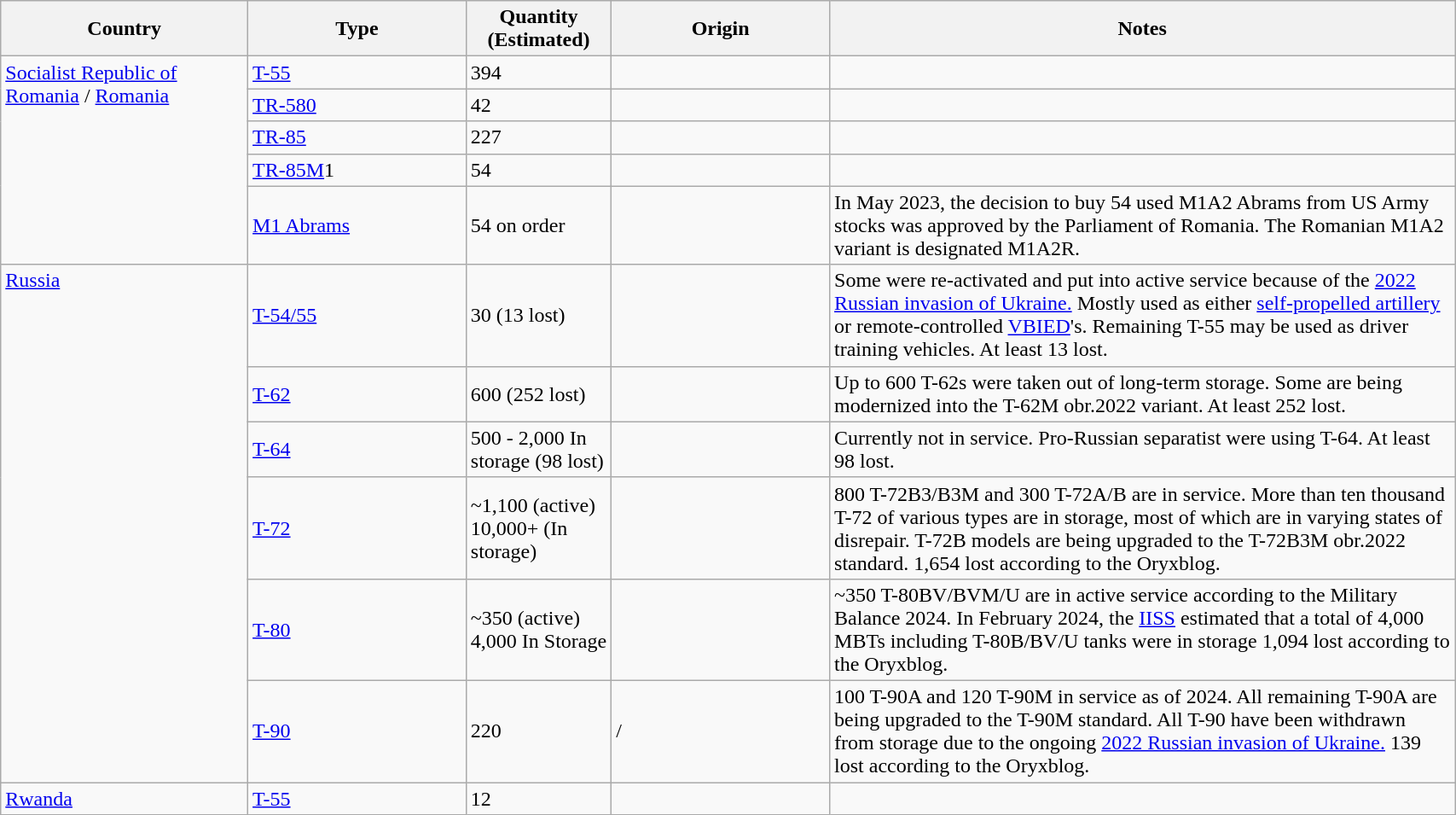<table class="wikitable" Width="90%">
<tr>
<th width="17%">Country</th>
<th width="15%">Type</th>
<th width="10%">Quantity (Estimated)</th>
<th width="15%">Origin</th>
<th>Notes</th>
</tr>
<tr>
<td rowspan="5" valign="top"><a href='#'>Socialist Republic of Romania</a> / <a href='#'>Romania</a></td>
<td><a href='#'>T-55</a></td>
<td>394</td>
<td></td>
<td></td>
</tr>
<tr ->
<td><a href='#'>TR-580</a></td>
<td>42</td>
<td></td>
<td></td>
</tr>
<tr ->
<td><a href='#'>TR-85</a></td>
<td>227</td>
<td></td>
<td></td>
</tr>
<tr ->
<td><a href='#'>TR-85M</a>1</td>
<td>54</td>
<td></td>
<td></td>
</tr>
<tr ->
<td><a href='#'>M1 Abrams</a></td>
<td>54 on order</td>
<td></td>
<td>In May 2023, the decision to buy 54 used M1A2 Abrams from US Army stocks was approved by the Parliament of Romania. The Romanian M1A2 variant is designated M1A2R.</td>
</tr>
<tr>
<td rowspan="6" valign="top"><a href='#'>Russia</a></td>
<td><a href='#'>T-54/55</a></td>
<td>30 (13 lost)</td>
<td></td>
<td>Some were re-activated and put into active service because of the <a href='#'>2022 Russian invasion of Ukraine.</a> Mostly used as either <a href='#'>self-propelled artillery</a> or remote-controlled <a href='#'>VBIED</a>'s. Remaining T-55 may be used as driver training vehicles. At least 13 lost.</td>
</tr>
<tr>
<td><a href='#'>T-62</a></td>
<td>600 (252 lost)<br></td>
<td></td>
<td>Up to 600 T-62s were taken out of long-term storage. Some are being modernized into the T-62M obr.2022 variant. At least 252 lost.</td>
</tr>
<tr>
<td><a href='#'>T-64</a></td>
<td>500 - 2,000 In storage (98 lost)</td>
<td></td>
<td>Currently not in service. Pro-Russian separatist were using T-64. At least 98 lost.</td>
</tr>
<tr>
<td><a href='#'>T-72</a></td>
<td>~1,100 (active) 10,000+ (In storage)</td>
<td></td>
<td>800 T-72B3/B3M and 300 T-72A/B are in service. More than ten thousand T-72 of various types are in storage, most of which are in varying states of disrepair. T-72B models are being upgraded to the T-72B3M obr.2022 standard. 1,654 lost according to the Oryxblog.</td>
</tr>
<tr>
<td><a href='#'>T-80</a></td>
<td>~350 (active) <br> 4,000 In Storage</td>
<td></td>
<td>~350 T-80BV/BVM/U are in active service according to the Military Balance 2024. In February 2024, the <a href='#'>IISS</a> estimated that a total of 4,000 MBTs including T-80B/BV/U tanks were in storage 1,094 lost according to the Oryxblog.</td>
</tr>
<tr>
<td><a href='#'>T-90</a></td>
<td>220</td>
<td> /<br></td>
<td>100 T-90A and 120 T-90M in service as of 2024. All remaining T-90A are being upgraded to the T-90M standard. All T-90 have been withdrawn from storage due to the ongoing <a href='#'>2022 Russian invasion of Ukraine.</a> 139 lost according to the Oryxblog.</td>
</tr>
<tr>
<td rowspan="1" valign="top"><a href='#'>Rwanda</a></td>
<td><a href='#'>T-55</a></td>
<td>12</td>
<td></td>
<td></td>
</tr>
</table>
